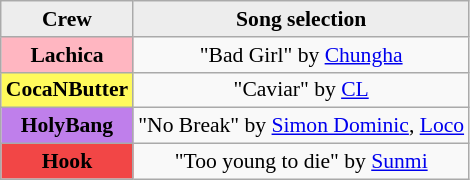<table class="wikitable sortable" style="text-align:center; font-size:90%">
<tr>
<th style="background:#EDEDED">Crew</th>
<th style="background:#EDEDED">Song selection</th>
</tr>
<tr>
<td style="background:#FFB6C1"><strong>Lachica</strong></td>
<td>"Bad Girl" by <a href='#'>Chungha</a></td>
</tr>
<tr>
<td style="background:#FFFA5C"><strong>CocaNButter</strong></td>
<td>"Caviar" by <a href='#'>CL</a></td>
</tr>
<tr>
<td style="background:#BF7FEB"><strong>HolyBang</strong></td>
<td>"No Break" by <a href='#'>Simon Dominic</a>, <a href='#'>Loco</a></td>
</tr>
<tr>
<td style="background:#F24646"><strong>Hook</strong></td>
<td>"Too young to die" by <a href='#'>Sunmi</a></td>
</tr>
</table>
